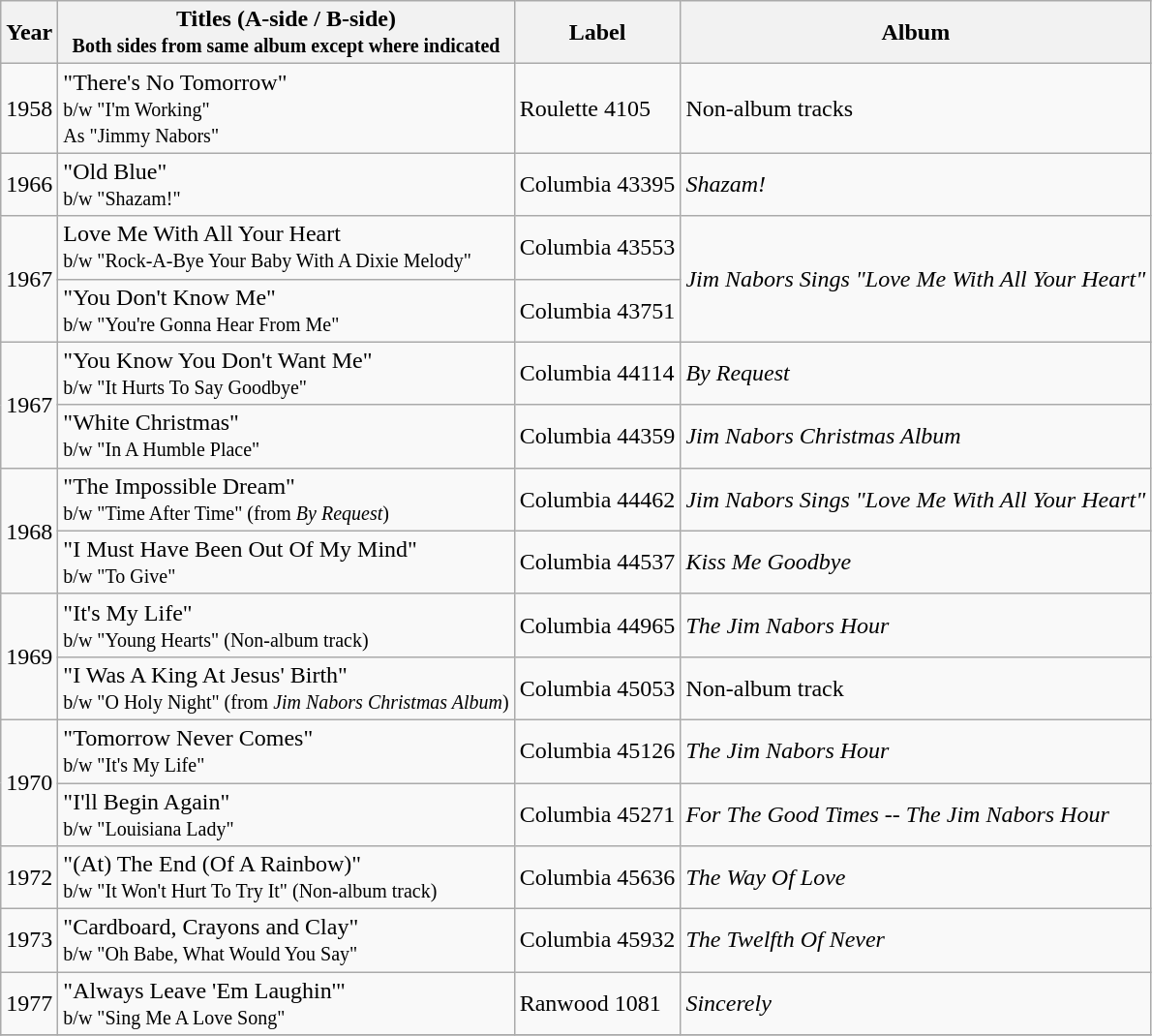<table class="wikitable sortable">
<tr>
<th>Year</th>
<th>Titles (A-side / B-side)<br><small>Both sides from same album except where indicated</small></th>
<th>Label</th>
<th>Album</th>
</tr>
<tr>
<td rowspan="1">1958</td>
<td>"There's No Tomorrow"<br><small>b/w "I'm Working"<br>As "Jimmy Nabors"</small></td>
<td>Roulette 4105</td>
<td>Non-album tracks</td>
</tr>
<tr>
<td rowspan="1">1966</td>
<td>"Old Blue"<br><small>b/w "Shazam!"</small></td>
<td>Columbia 43395</td>
<td><em>Shazam!</em></td>
</tr>
<tr>
<td rowspan="2">1967</td>
<td>Love Me With All Your Heart<br><small>b/w "Rock-A-Bye Your Baby With A Dixie Melody"</small></td>
<td>Columbia 43553</td>
<td rowspan="2"><em>Jim Nabors Sings "Love Me With All Your Heart"</em></td>
</tr>
<tr>
<td>"You Don't Know Me"<br><small>b/w "You're Gonna Hear From Me"</small></td>
<td>Columbia 43751</td>
</tr>
<tr>
<td rowspan="2">1967</td>
<td>"You Know You Don't Want Me"<br><small>b/w "It Hurts To Say Goodbye"</small></td>
<td>Columbia 44114</td>
<td><em>By Request</em></td>
</tr>
<tr>
<td>"White Christmas"<br><small>b/w "In A Humble Place"</small></td>
<td>Columbia 44359</td>
<td><em>Jim Nabors Christmas Album</em></td>
</tr>
<tr>
<td rowspan="2">1968</td>
<td>"The Impossible Dream"<br><small>b/w "Time After Time" (from <em>By Request</em>)</small></td>
<td>Columbia 44462</td>
<td><em>Jim Nabors Sings "Love Me With All Your Heart"</em></td>
</tr>
<tr>
<td>"I Must Have Been Out Of My Mind"<br><small>b/w "To Give"</small></td>
<td>Columbia 44537</td>
<td><em>Kiss Me Goodbye</em></td>
</tr>
<tr>
<td rowspan="2">1969</td>
<td>"It's My Life"<br><small>b/w "Young Hearts" (Non-album track)</small></td>
<td>Columbia 44965</td>
<td><em>The Jim Nabors Hour</em></td>
</tr>
<tr>
<td>"I Was A King At Jesus' Birth"<br><small>b/w "O Holy Night" (from <em>Jim Nabors Christmas Album</em>)</small></td>
<td>Columbia 45053</td>
<td>Non-album track</td>
</tr>
<tr>
<td rowspan="2">1970</td>
<td>"Tomorrow Never Comes"<br><small>b/w "It's My Life"</small></td>
<td>Columbia 45126</td>
<td><em>The Jim Nabors Hour</em></td>
</tr>
<tr>
<td>"I'll Begin Again"<br><small>b/w "Louisiana Lady"</small></td>
<td>Columbia 45271</td>
<td><em>For The Good Times -- The Jim Nabors Hour</em></td>
</tr>
<tr>
<td>1972</td>
<td>"(At) The End (Of A Rainbow)"<br><small>b/w "It Won't Hurt To Try It" (Non-album track)</small></td>
<td>Columbia 45636</td>
<td><em>The Way Of Love</em></td>
</tr>
<tr>
<td>1973</td>
<td>"Cardboard, Crayons and Clay"<br><small>b/w "Oh Babe, What Would You Say"</small></td>
<td>Columbia 45932</td>
<td><em>The Twelfth Of Never</em></td>
</tr>
<tr>
<td>1977</td>
<td>"Always Leave 'Em Laughin'"<br><small>b/w "Sing Me A Love Song"</small></td>
<td>Ranwood 1081</td>
<td><em>Sincerely</em></td>
</tr>
<tr>
</tr>
</table>
